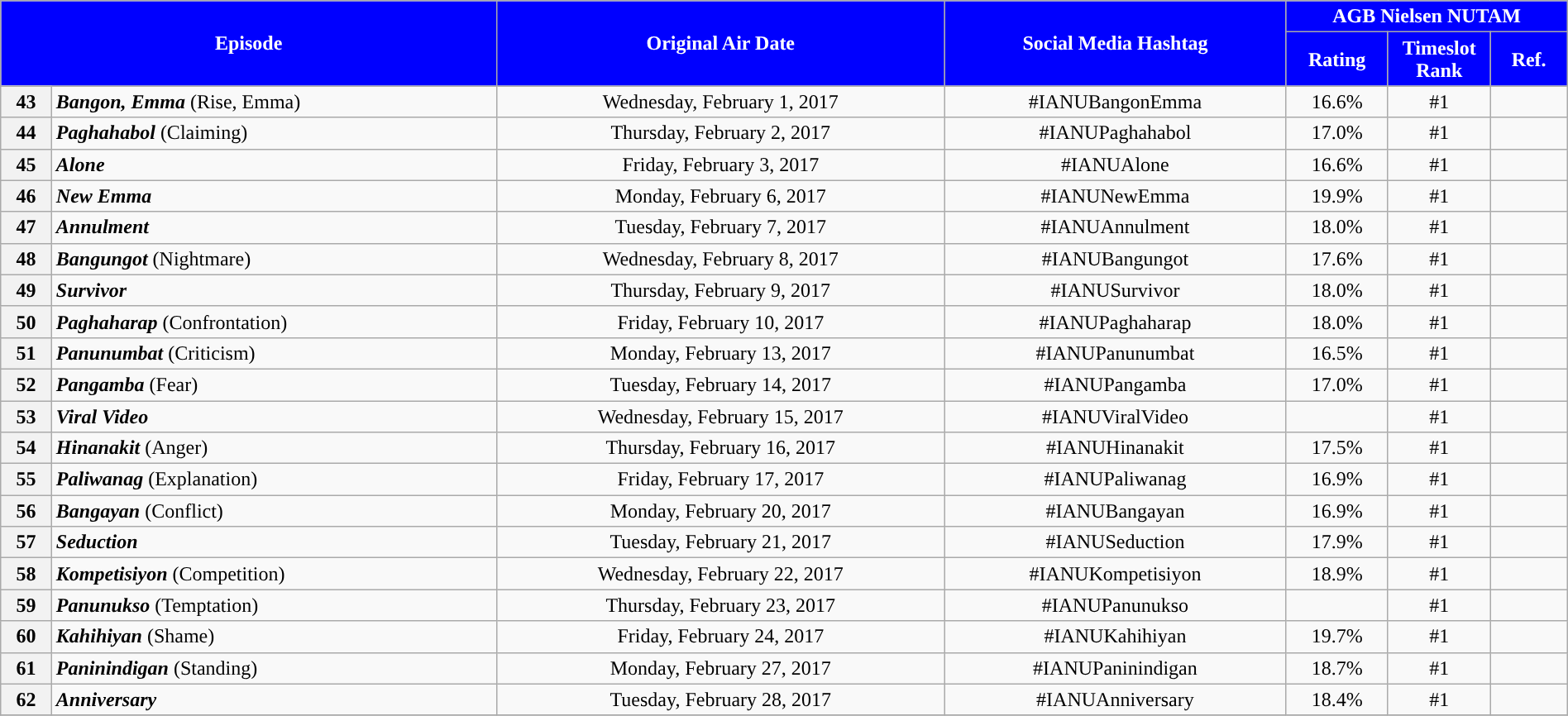<table class="wikitable" style="text-align:center; font-size:100%; line-height:18px;"  width="100%">
<tr>
<th colspan="2" rowspan="2" style="background-color:#0000FF; color:#ffffff;">Episode</th>
<th style="background:#0000FF; color:white" rowspan="2">Original Air Date</th>
<th style="background:#0000FF; color:white" rowspan="2">Social Media Hashtag</th>
<th style="background-color:#0000FF; color:#ffffff;" colspan="3">AGB Nielsen NUTAM</th>
</tr>
<tr>
<th style="background-color:#0000FF; width:75px; color:#ffffff;">Rating</th>
<th style="background-color:#0000FF; width:75px; color:#ffffff;">Timeslot<br>Rank</th>
<th style="background-color:#0000FF; color:#ffffff;">Ref.</th>
</tr>
<tr>
<th>43</th>
<td style="text-align: left;"><strong><em>Bangon, Emma</em></strong> (Rise, Emma)</td>
<td>Wednesday, February 1, 2017</td>
<td>#IANUBangonEmma</td>
<td>16.6%</td>
<td>#1</td>
<td></td>
</tr>
<tr>
<th>44</th>
<td style="text-align: left;"><strong><em>Paghahabol</em></strong> (Claiming)</td>
<td>Thursday, February 2, 2017</td>
<td>#IANUPaghahabol</td>
<td>17.0%</td>
<td>#1</td>
<td></td>
</tr>
<tr>
<th>45</th>
<td style="text-align: left;"><strong><em>Alone</em></strong></td>
<td>Friday, February 3, 2017</td>
<td>#IANUAlone</td>
<td>16.6%</td>
<td>#1</td>
<td></td>
</tr>
<tr>
<th>46</th>
<td style="text-align: left;"><strong><em>New Emma</em></strong></td>
<td>Monday, February 6, 2017</td>
<td>#IANUNewEmma</td>
<td>19.9%</td>
<td>#1</td>
<td></td>
</tr>
<tr>
<th>47</th>
<td style="text-align: left;"><strong><em>Annulment</em></strong></td>
<td>Tuesday, February 7, 2017</td>
<td>#IANUAnnulment</td>
<td>18.0%</td>
<td>#1</td>
<td></td>
</tr>
<tr>
<th>48</th>
<td style="text-align: left;"><strong><em>Bangungot</em></strong> (Nightmare)</td>
<td>Wednesday, February 8, 2017</td>
<td>#IANUBangungot</td>
<td>17.6%</td>
<td>#1</td>
<td></td>
</tr>
<tr>
<th>49</th>
<td style="text-align: left;"><strong><em>Survivor</em></strong></td>
<td>Thursday, February 9, 2017</td>
<td>#IANUSurvivor</td>
<td>18.0%</td>
<td>#1</td>
<td></td>
</tr>
<tr>
<th>50</th>
<td style="text-align: left;"><strong><em>Paghaharap</em></strong> (Confrontation)</td>
<td>Friday, February 10, 2017</td>
<td>#IANUPaghaharap</td>
<td>18.0%</td>
<td>#1</td>
<td></td>
</tr>
<tr>
<th>51</th>
<td style="text-align: left;"><strong><em>Panunumbat</em></strong> (Criticism)</td>
<td>Monday, February 13, 2017</td>
<td>#IANUPanunumbat</td>
<td>16.5%</td>
<td>#1</td>
<td></td>
</tr>
<tr>
<th>52</th>
<td style="text-align: left;"><strong><em>Pangamba</em></strong> (Fear)</td>
<td>Tuesday, February 14, 2017</td>
<td>#IANUPangamba</td>
<td>17.0%</td>
<td>#1</td>
<td></td>
</tr>
<tr>
<th>53</th>
<td style="text-align: left;"><strong><em>Viral Video</em></strong></td>
<td>Wednesday, February 15, 2017</td>
<td>#IANUViralVideo</td>
<td></td>
<td>#1</td>
<td></td>
</tr>
<tr>
<th>54</th>
<td style="text-align: left;"><strong><em>Hinanakit</em></strong> (Anger)</td>
<td>Thursday, February 16, 2017</td>
<td>#IANUHinanakit</td>
<td>17.5%</td>
<td>#1</td>
<td></td>
</tr>
<tr>
<th>55</th>
<td style="text-align: left;"><strong><em>Paliwanag</em></strong> (Explanation)</td>
<td>Friday, February 17, 2017</td>
<td>#IANUPaliwanag</td>
<td>16.9%</td>
<td>#1</td>
<td></td>
</tr>
<tr>
<th>56</th>
<td style="text-align: left;"><strong><em>Bangayan</em></strong> (Conflict)</td>
<td>Monday, February 20, 2017</td>
<td>#IANUBangayan</td>
<td>16.9%</td>
<td>#1</td>
<td></td>
</tr>
<tr>
<th>57</th>
<td style="text-align: left;"><strong><em>Seduction</em></strong></td>
<td>Tuesday, February 21, 2017</td>
<td>#IANUSeduction</td>
<td>17.9%</td>
<td>#1</td>
<td></td>
</tr>
<tr>
<th>58</th>
<td style="text-align: left;"><strong><em>Kompetisiyon</em></strong> (Competition)</td>
<td>Wednesday, February 22, 2017</td>
<td>#IANUKompetisiyon</td>
<td>18.9%</td>
<td>#1</td>
<td></td>
</tr>
<tr>
<th>59</th>
<td style="text-align: left;"><strong><em>Panunukso</em></strong> (Temptation)</td>
<td>Thursday, February 23, 2017</td>
<td>#IANUPanunukso</td>
<td></td>
<td>#1</td>
<td></td>
</tr>
<tr>
<th>60</th>
<td style="text-align: left;"><strong><em>Kahihiyan</em></strong> (Shame)</td>
<td>Friday, February 24, 2017</td>
<td>#IANUKahihiyan</td>
<td>19.7%</td>
<td>#1</td>
<td></td>
</tr>
<tr>
<th>61</th>
<td style="text-align: left;"><strong><em>Paninindigan</em></strong> (Standing)</td>
<td>Monday, February 27, 2017</td>
<td>#IANUPaninindigan</td>
<td>18.7%</td>
<td>#1</td>
<td></td>
</tr>
<tr>
<th>62</th>
<td style="text-align: left;"><strong><em>Anniversary</em></strong></td>
<td>Tuesday, February 28, 2017</td>
<td>#IANUAnniversary</td>
<td>18.4%</td>
<td>#1</td>
<td></td>
</tr>
<tr>
</tr>
</table>
